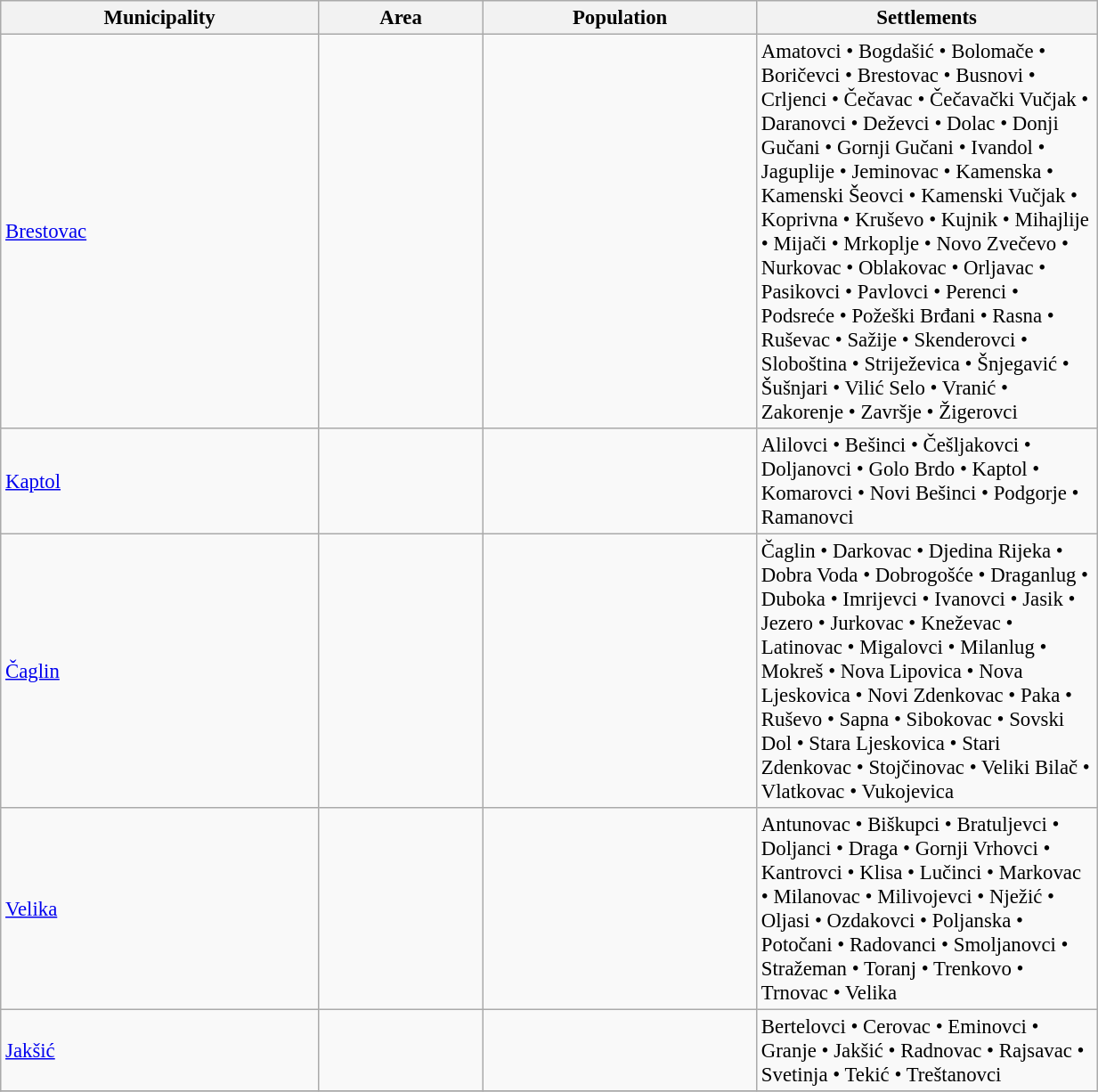<table class="wikitable sortable" style="font-size:95%" border="1"  width="65%">
<tr>
<th width="70">Municipality</th>
<th width="40">Area </th>
<th width="40">Population <br></th>
<th width="90">Settlements</th>
</tr>
<tr>
<td><a href='#'>Brestovac</a></td>
<td align="right"></td>
<td align="right"></td>
<td>Amatovci  • Bogdašić  • Bolomače  • Boričevci  • Brestovac  • Busnovi  • Crljenci  • Čečavac  • Čečavački Vučjak  • Daranovci  • Deževci  • Dolac  • Donji Gučani  • Gornji Gučani  • Ivandol  • Jaguplije  • Jeminovac  • Kamenska  • Kamenski Šeovci  • Kamenski Vučjak  • Koprivna  • Kruševo  • Kujnik  • Mihajlije  • Mijači  • Mrkoplje  • Novo Zvečevo  • Nurkovac  • Oblakovac  • Orljavac  • Pasikovci  • Pavlovci  • Perenci  • Podsreće  • Požeški Brđani  • Rasna  • Ruševac  • Sažije  • Skenderovci  • Sloboština  • Striježevica  • Šnjegavić  • Šušnjari  • Vilić Selo  • Vranić  • Zakorenje  • Završje  • Žigerovci</td>
</tr>
<tr>
<td><a href='#'>Kaptol</a></td>
<td align="right"></td>
<td align="right"></td>
<td>Alilovci  • Bešinci  • Češljakovci  • Doljanovci  • Golo Brdo  • Kaptol  • Komarovci  • Novi Bešinci  • Podgorje  • Ramanovci</td>
</tr>
<tr>
<td><a href='#'>Čaglin</a></td>
<td align="right"></td>
<td align="right"></td>
<td>Čaglin  • Darkovac  • Djedina Rijeka  • Dobra Voda  • Dobrogošće  • Draganlug  • Duboka  • Imrijevci  • Ivanovci  • Jasik  • Jezero  • Jurkovac  • Kneževac  • Latinovac  • Migalovci  • Milanlug  • Mokreš  • Nova Lipovica  • Nova Ljeskovica  • Novi Zdenkovac  • Paka  • Ruševo  • Sapna  • Sibokovac  • Sovski Dol  • Stara Ljeskovica  • Stari Zdenkovac  • Stojčinovac  • Veliki Bilač  • Vlatkovac  • Vukojevica</td>
</tr>
<tr>
<td><a href='#'>Velika</a></td>
<td align="right"></td>
<td align="right"></td>
<td>Antunovac  • Biškupci  • Bratuljevci  • Doljanci  • Draga  • Gornji Vrhovci  • Kantrovci  • Klisa  • Lučinci  • Markovac  • Milanovac  • Milivojevci  • Nježić  • Oljasi  • Ozdakovci  • Poljanska  • Potočani  • Radovanci  • Smoljanovci  • Stražeman  • Toranj  • Trenkovo  • Trnovac  • Velika</td>
</tr>
<tr>
<td><a href='#'>Jakšić</a></td>
<td align="right"></td>
<td align="right"></td>
<td>Bertelovci  • Cerovac  • Eminovci  • Granje  • Jakšić  • Radnovac  • Rajsavac  • Svetinja  • Tekić  • Treštanovci</td>
</tr>
<tr>
</tr>
</table>
